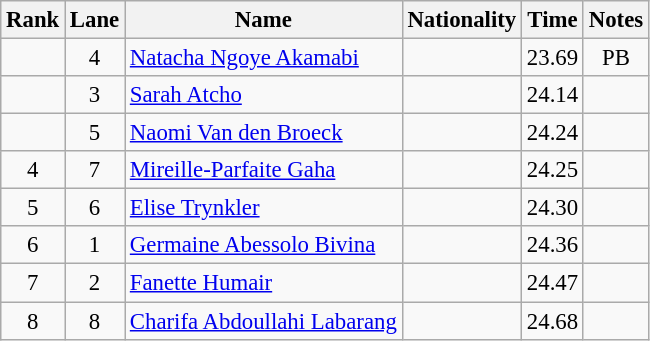<table class="wikitable sortable" style="text-align:center;font-size:95%">
<tr>
<th>Rank</th>
<th>Lane</th>
<th>Name</th>
<th>Nationality</th>
<th>Time</th>
<th>Notes</th>
</tr>
<tr>
<td></td>
<td>4</td>
<td align=left><a href='#'>Natacha Ngoye Akamabi</a></td>
<td align=left></td>
<td>23.69</td>
<td>PB</td>
</tr>
<tr>
<td></td>
<td>3</td>
<td align=left><a href='#'>Sarah Atcho</a></td>
<td align=left></td>
<td>24.14</td>
<td></td>
</tr>
<tr>
<td></td>
<td>5</td>
<td align=left><a href='#'>Naomi Van den Broeck</a></td>
<td align=left></td>
<td>24.24</td>
<td></td>
</tr>
<tr>
<td>4</td>
<td>7</td>
<td align=left><a href='#'>Mireille-Parfaite Gaha</a></td>
<td align=left></td>
<td>24.25</td>
<td></td>
</tr>
<tr>
<td>5</td>
<td>6</td>
<td align=left><a href='#'>Elise Trynkler</a></td>
<td align=left></td>
<td>24.30</td>
<td></td>
</tr>
<tr>
<td>6</td>
<td>1</td>
<td align=left><a href='#'>Germaine Abessolo Bivina</a></td>
<td align=left></td>
<td>24.36</td>
<td></td>
</tr>
<tr>
<td>7</td>
<td>2</td>
<td align=left><a href='#'>Fanette Humair</a></td>
<td align=left></td>
<td>24.47</td>
<td></td>
</tr>
<tr>
<td>8</td>
<td>8</td>
<td align=left><a href='#'>Charifa Abdoullahi Labarang</a></td>
<td align=left></td>
<td>24.68</td>
<td></td>
</tr>
</table>
